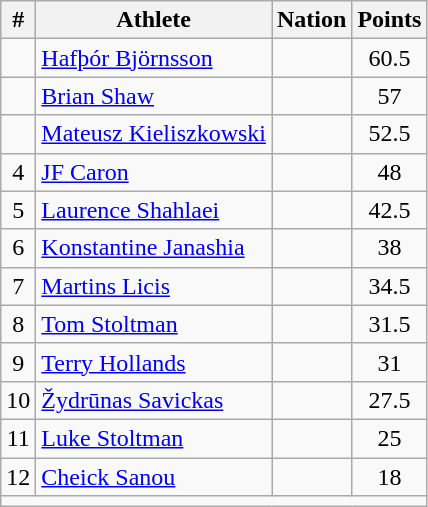<table class="wikitable" style="text-align:center">
<tr>
<th scope="col" style="width: 10px;">#</th>
<th scope="col">Athlete</th>
<th scope="col">Nation</th>
<th scope="col" style="width: 10px;">Points</th>
</tr>
<tr>
<td></td>
<td align=left><a href='#'>Hafþór Björnsson</a></td>
<td align=left></td>
<td>60.5</td>
</tr>
<tr>
<td></td>
<td align=left><a href='#'>Brian Shaw</a></td>
<td align=left></td>
<td>57</td>
</tr>
<tr>
<td></td>
<td align=left><a href='#'>Mateusz Kieliszkowski</a></td>
<td align=left></td>
<td>52.5</td>
</tr>
<tr>
<td>4</td>
<td align=left><a href='#'>JF Caron</a></td>
<td align=left></td>
<td>48</td>
</tr>
<tr>
<td>5</td>
<td align=left><a href='#'>Laurence Shahlaei</a></td>
<td align=left></td>
<td>42.5</td>
</tr>
<tr>
<td>6</td>
<td align=left><a href='#'>Konstantine Janashia</a></td>
<td align=left></td>
<td>38</td>
</tr>
<tr>
<td>7</td>
<td align=left><a href='#'>Martins Licis</a></td>
<td align=left></td>
<td>34.5</td>
</tr>
<tr>
<td>8</td>
<td align=left><a href='#'>Tom Stoltman</a></td>
<td align=left></td>
<td>31.5</td>
</tr>
<tr>
<td>9</td>
<td align=left><a href='#'>Terry Hollands</a></td>
<td align=left></td>
<td>31</td>
</tr>
<tr>
<td>10</td>
<td align=left><a href='#'>Žydrūnas Savickas</a></td>
<td align=left></td>
<td>27.5</td>
</tr>
<tr>
<td>11</td>
<td align=left><a href='#'>Luke Stoltman</a></td>
<td align=left></td>
<td>25</td>
</tr>
<tr>
<td>12</td>
<td align=left><a href='#'>Cheick Sanou</a></td>
<td align=left></td>
<td>18</td>
</tr>
<tr class="sortbottom">
<td colspan="4"></td>
</tr>
</table>
